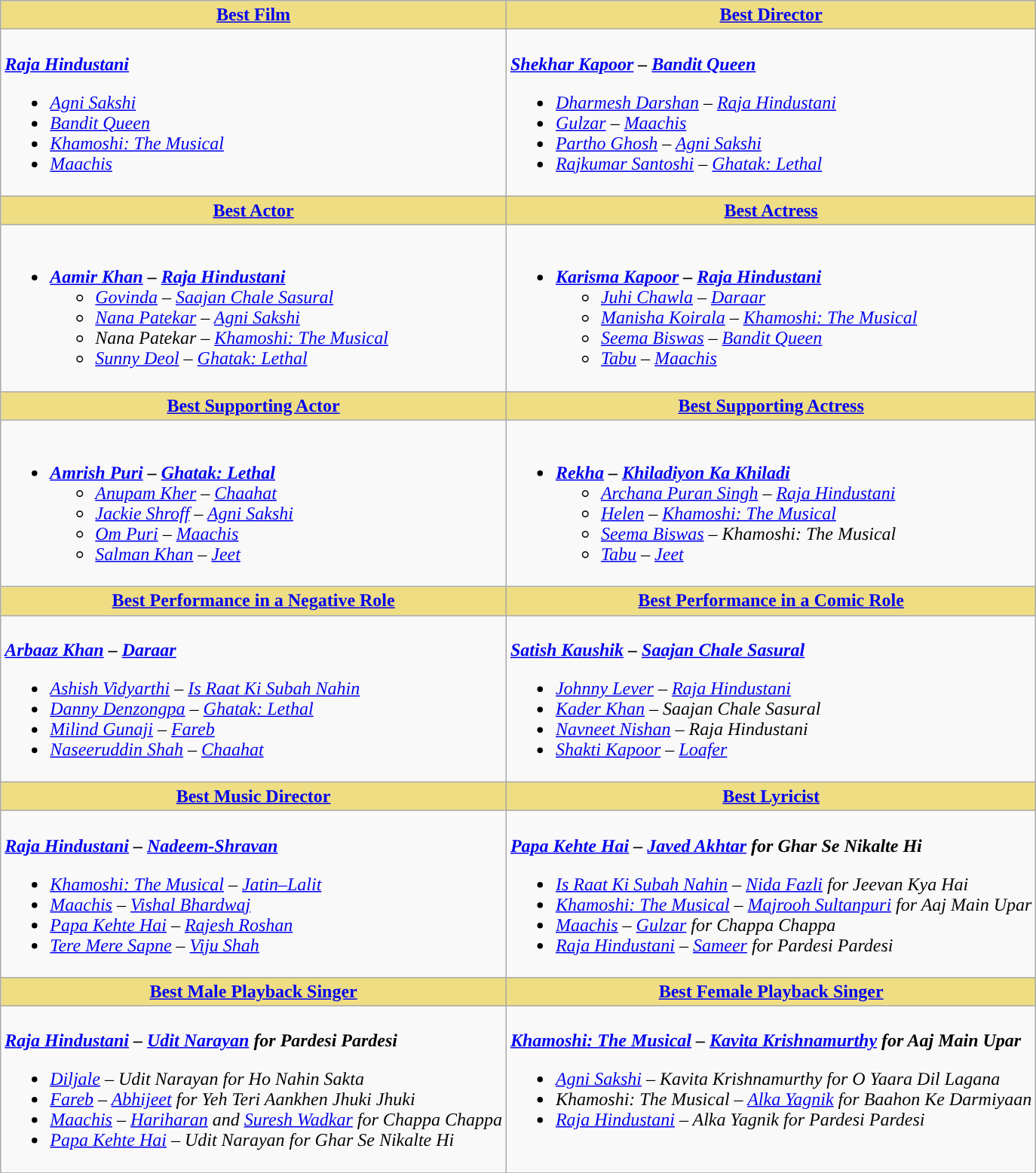<table class="wikitable">
<tr>
<th ! style="background:#EEDD82;text-align:center;"><a href='#'>Best Film</a></th>
<th ! style="background:#eedd82; text-align:center;"><a href='#'>Best Director</a></th>
</tr>
<tr>
<td valign="top"><br><strong> <em><a href='#'>Raja Hindustani</a></em> </strong><ul><li><em><a href='#'>Agni Sakshi</a></em></li><li><em><a href='#'>Bandit Queen</a></em></li><li><em><a href='#'>Khamoshi: The Musical</a></em></li><li><em><a href='#'>Maachis</a></em></li></ul></td>
<td valign="top"><br><strong> <em><a href='#'>Shekhar Kapoor</a> – <a href='#'>Bandit Queen</a></em> </strong><ul><li><em><a href='#'>Dharmesh Darshan</a> – <a href='#'>Raja Hindustani</a></em></li><li><em><a href='#'>Gulzar</a> – <a href='#'>Maachis</a></em></li><li><em><a href='#'>Partho Ghosh</a> – <a href='#'>Agni Sakshi</a></em></li><li><em><a href='#'>Rajkumar Santoshi</a> – <a href='#'>Ghatak: Lethal</a></em></li></ul></td>
</tr>
<tr>
<th ! style="background:#EEDD82;text-align:center;"><a href='#'>Best Actor</a></th>
<th ! style="background:#eedd82; text-align:center;"><a href='#'>Best Actress</a></th>
</tr>
<tr>
<td valign="top"><br><ul><li><strong> <em><a href='#'>Aamir Khan</a> – <a href='#'>Raja Hindustani</a></em> </strong><ul><li><em><a href='#'>Govinda</a> – <a href='#'>Saajan Chale Sasural</a></em></li><li><em><a href='#'>Nana Patekar</a> – <a href='#'>Agni Sakshi</a></em></li><li><em>Nana Patekar – <a href='#'>Khamoshi: The Musical</a></em></li><li><em><a href='#'>Sunny Deol</a> – <a href='#'>Ghatak: Lethal</a></em></li></ul></li></ul></td>
<td valign="top"><br><ul><li><strong> <em><a href='#'>Karisma Kapoor</a> – <a href='#'>Raja Hindustani</a></em> </strong><ul><li><em><a href='#'>Juhi Chawla</a> – <a href='#'>Daraar</a></em></li><li><em><a href='#'>Manisha Koirala</a> – <a href='#'>Khamoshi: The Musical</a></em></li><li><em><a href='#'>Seema Biswas</a> – <a href='#'>Bandit Queen</a></em></li><li><em><a href='#'>Tabu</a> – <a href='#'>Maachis</a></em></li></ul></li></ul></td>
</tr>
<tr>
<th ! style="background:#EEDD82;text-align:center;"><a href='#'>Best Supporting Actor</a></th>
<th ! style="background:#eedd82; text-align:center;"><a href='#'>Best Supporting Actress</a></th>
</tr>
<tr>
<td valign="top"><br><ul><li><strong> <em><a href='#'>Amrish Puri</a> – <a href='#'>Ghatak: Lethal</a></em> </strong><ul><li><em><a href='#'>Anupam Kher</a> – <a href='#'>Chaahat</a></em></li><li><em><a href='#'>Jackie Shroff</a> – <a href='#'>Agni Sakshi</a></em></li><li><em><a href='#'>Om Puri</a> – <a href='#'>Maachis</a></em></li><li><em><a href='#'>Salman Khan</a> – <a href='#'>Jeet</a></em></li></ul></li></ul></td>
<td valign="top"><br><ul><li><strong> <em><a href='#'>Rekha</a> – <a href='#'>Khiladiyon Ka Khiladi</a></em> </strong><ul><li><em><a href='#'>Archana Puran Singh</a> – <a href='#'>Raja Hindustani</a></em></li><li><em><a href='#'>Helen</a> – <a href='#'>Khamoshi: The Musical</a></em></li><li><em><a href='#'>Seema Biswas</a> – Khamoshi: The Musical</em></li><li><em><a href='#'>Tabu</a> – <a href='#'>Jeet</a></em></li></ul></li></ul></td>
</tr>
<tr>
<th ! style="background:#EEDD82;text-align:center;"><a href='#'>Best Performance in a Negative Role</a></th>
<th ! style="background:#eedd82; text-align:center;"><a href='#'>Best Performance in a Comic Role</a></th>
</tr>
<tr>
<td valign="top"><br><strong> <em><a href='#'>Arbaaz Khan</a> – <a href='#'>Daraar</a></em> </strong><ul><li><em><a href='#'>Ashish Vidyarthi</a> – <a href='#'>Is Raat Ki Subah Nahin</a></em></li><li><em><a href='#'>Danny Denzongpa</a> – <a href='#'>Ghatak: Lethal</a></em></li><li><em><a href='#'>Milind Gunaji</a> – <a href='#'>Fareb</a></em></li><li><em><a href='#'>Naseeruddin Shah</a> – <a href='#'>Chaahat</a></em></li></ul></td>
<td valign="top"><br><strong> <em><a href='#'>Satish Kaushik</a> – <a href='#'>Saajan Chale Sasural</a></em> </strong><ul><li><em><a href='#'>Johnny Lever</a> – <a href='#'>Raja Hindustani</a></em></li><li><em><a href='#'>Kader Khan</a> – Saajan Chale Sasural</em></li><li><em><a href='#'>Navneet Nishan</a> – Raja Hindustani</em></li><li><em><a href='#'>Shakti Kapoor</a> – <a href='#'>Loafer</a></em></li></ul></td>
</tr>
<tr>
<th ! style="background:#eedd82; text-align:center;"><a href='#'>Best Music Director</a></th>
<th ! style="background:#eedd82; text-align:center;"><a href='#'>Best Lyricist</a></th>
</tr>
<tr>
<td valign="top"><br><strong> <em><a href='#'>Raja Hindustani</a> – <a href='#'>Nadeem-Shravan</a></em> </strong><ul><li><em><a href='#'>Khamoshi: The Musical</a> – <a href='#'>Jatin–Lalit</a></em></li><li><em><a href='#'>Maachis</a> – <a href='#'>Vishal Bhardwaj</a></em></li><li><em><a href='#'>Papa Kehte Hai</a> – <a href='#'>Rajesh Roshan</a></em></li><li><em><a href='#'>Tere Mere Sapne</a> – <a href='#'>Viju Shah</a></em></li></ul></td>
<td valign="top"><br><strong> <em><a href='#'>Papa Kehte Hai</a> – <a href='#'>Javed Akhtar</a> for Ghar Se Nikalte Hi</em> </strong><ul><li><em><a href='#'>Is Raat Ki Subah Nahin</a> – <a href='#'>Nida Fazli</a> for Jeevan Kya Hai</em></li><li><em><a href='#'>Khamoshi: The Musical</a> – <a href='#'>Majrooh Sultanpuri</a> for Aaj Main Upar</em></li><li><em><a href='#'>Maachis</a> – <a href='#'>Gulzar</a> for Chappa Chappa</em></li><li><em><a href='#'>Raja Hindustani</a> – <a href='#'>Sameer</a> for Pardesi Pardesi</em></li></ul></td>
</tr>
<tr>
<th ! style="background:#eedd82; text-align:center;"><a href='#'>Best Male Playback Singer</a></th>
<th ! style="background:#eedd82; text-align:center;"><a href='#'>Best Female Playback Singer</a></th>
</tr>
<tr>
<td valign="top"><br><strong> <em><a href='#'>Raja Hindustani</a> – <a href='#'>Udit Narayan</a> for Pardesi Pardesi</em> </strong><ul><li><em><a href='#'>Diljale</a> – Udit Narayan for Ho Nahin Sakta</em></li><li><em><a href='#'>Fareb</a> – <a href='#'>Abhijeet</a> for Yeh Teri Aankhen Jhuki Jhuki</em></li><li><em><a href='#'>Maachis</a> – <a href='#'>Hariharan</a> and <a href='#'>Suresh Wadkar</a> for Chappa Chappa</em></li><li><em><a href='#'>Papa Kehte Hai</a> – Udit Narayan for Ghar Se Nikalte Hi</em></li></ul></td>
<td valign="top"><br><strong> <em><a href='#'>Khamoshi: The Musical</a> – <a href='#'>Kavita Krishnamurthy</a> for Aaj Main Upar</em> </strong><ul><li><em><a href='#'>Agni Sakshi</a> – Kavita Krishnamurthy for O Yaara Dil Lagana</em></li><li><em>Khamoshi: The Musical – <a href='#'>Alka Yagnik</a> for Baahon Ke Darmiyaan</em></li><li><em><a href='#'>Raja Hindustani</a> – Alka Yagnik for Pardesi Pardesi</em></li></ul></td>
</tr>
<tr>
</tr>
</table>
